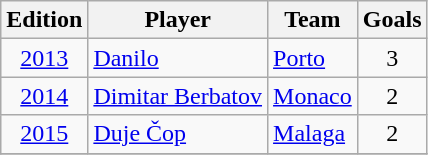<table class="wikitable" style="text-align: center;">
<tr>
<th>Edition</th>
<th>Player</th>
<th>Team</th>
<th>Goals</th>
</tr>
<tr>
<td rowspan=1><a href='#'>2013</a></td>
<td align="left"> <a href='#'>Danilo</a></td>
<td align="left"> <a href='#'>Porto</a></td>
<td align="center">3</td>
</tr>
<tr>
<td rowspan=1><a href='#'>2014</a></td>
<td align="left"> <a href='#'>Dimitar Berbatov</a></td>
<td align="left"> <a href='#'>Monaco</a></td>
<td align="center">2</td>
</tr>
<tr>
<td rowspan=1><a href='#'>2015</a></td>
<td align="left"> <a href='#'>Duje Čop</a></td>
<td align="left"> <a href='#'>Malaga</a></td>
<td align="center">2</td>
</tr>
<tr>
</tr>
</table>
